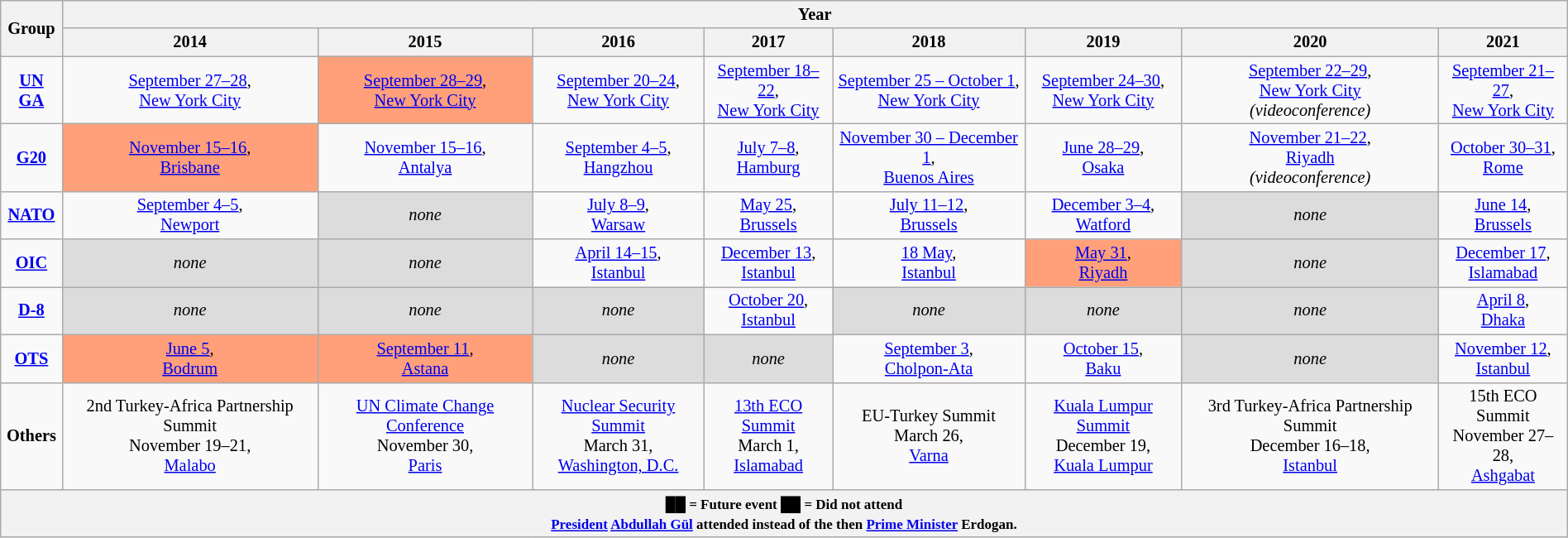<table class="wikitable" style="font-size:85%; text-align:center; margin:1em auto;">
<tr>
<th rowspan="2">Group</th>
<th colspan="10">Year</th>
</tr>
<tr>
<th>2014</th>
<th>2015</th>
<th>2016</th>
<th>2017</th>
<th>2018</th>
<th>2019</th>
<th>2020</th>
<th>2021</th>
</tr>
<tr>
<td><strong><a href='#'>UN GA</a></strong></td>
<td><a href='#'>September 27–28</a>,<br> <a href='#'>New York City</a></td>
<td style="background:#ffa07a;"><a href='#'>September 28–29</a>,<br> <a href='#'>New York City</a></td>
<td><a href='#'>September 20–24</a>,<br> <a href='#'>New York City</a></td>
<td><a href='#'>September 18–22</a>,<br> <a href='#'>New York City</a></td>
<td><a href='#'>September 25 – October 1</a>,<br> <a href='#'>New York City</a></td>
<td><a href='#'>September 24–30</a>,<br> <a href='#'>New York City</a></td>
<td><a href='#'>September 22–29</a>,<br> <a href='#'>New York City</a><br><em>(videoconference)</em></td>
<td><a href='#'>September 21–27</a>,<br> <a href='#'>New York City</a></td>
</tr>
<tr>
<td><strong><a href='#'>G20</a></strong></td>
<td style="background:#ffa07a;"><a href='#'>November 15–16</a>,<br> <a href='#'>Brisbane</a></td>
<td><a href='#'>November 15–16</a>,<br> <a href='#'>Antalya</a></td>
<td><a href='#'>September 4–5</a>,<br> <a href='#'>Hangzhou</a></td>
<td><a href='#'>July 7–8</a>,<br> <a href='#'>Hamburg</a></td>
<td><a href='#'>November 30 – December 1</a>,<br> <a href='#'>Buenos Aires</a></td>
<td><a href='#'>June 28–29</a>,<br> <a href='#'>Osaka</a></td>
<td><a href='#'>November 21–22</a>,<br> <a href='#'>Riyadh</a><br><em>(videoconference)</em></td>
<td><a href='#'>October 30–31</a>,<br> <a href='#'>Rome</a></td>
</tr>
<tr>
<td><strong><a href='#'>NATO</a></strong></td>
<td><a href='#'>September 4–5</a>,<br> <a href='#'>Newport</a></td>
<td style="background:#dcdcdc;"><em>none</em></td>
<td><a href='#'>July 8–9</a>,<br> <a href='#'>Warsaw</a></td>
<td><a href='#'>May 25</a>,<br> <a href='#'>Brussels</a></td>
<td><a href='#'>July 11–12</a>,<br> <a href='#'>Brussels</a></td>
<td><a href='#'>December 3–4</a>,<br> <a href='#'>Watford</a></td>
<td style="background:#dcdcdc;"><em>none</em></td>
<td><a href='#'>June 14</a>,<br> <a href='#'>Brussels</a></td>
</tr>
<tr>
<td><strong><a href='#'>OIC</a></strong></td>
<td style="background:#dcdcdc;"><em>none</em></td>
<td style="background:#dcdcdc;"><em>none</em></td>
<td><a href='#'>April 14–15</a>,<br> <a href='#'>Istanbul</a></td>
<td><a href='#'>December 13</a>,<br> <a href='#'>Istanbul</a></td>
<td><a href='#'>18 May</a>,<br> <a href='#'>Istanbul</a></td>
<td style="background:#ffa07a;"><a href='#'>May 31</a>,<br> <a href='#'>Riyadh</a></td>
<td style="background:#dcdcdc;"><em>none</em></td>
<td><a href='#'>December 17</a>,<br> <a href='#'>Islamabad</a></td>
</tr>
<tr>
<td><strong><a href='#'>D-8</a></strong></td>
<td style="background:#dcdcdc;"><em>none</em></td>
<td style="background:#dcdcdc;"><em>none</em></td>
<td style="background:#dcdcdc;"><em>none</em></td>
<td><a href='#'>October 20</a>,<br> <a href='#'>Istanbul</a></td>
<td style="background:#dcdcdc;"><em>none</em></td>
<td style="background:#dcdcdc;"><em>none</em></td>
<td style="background:#dcdcdc;"><em>none</em></td>
<td><a href='#'>April 8</a>,<br> <a href='#'>Dhaka</a></td>
</tr>
<tr>
<td><strong><a href='#'>OTS</a></strong></td>
<td style="background:#ffa07a;"><a href='#'>June 5</a>,<br> <a href='#'>Bodrum</a></td>
<td style="background:#ffa07a;"><a href='#'>September 11</a>,<br> <a href='#'>Astana</a></td>
<td style="background:#dcdcdc;"><em>none</em></td>
<td style="background:#dcdcdc;"><em>none</em></td>
<td><a href='#'>September 3</a>,<br> <a href='#'>Cholpon-Ata</a></td>
<td><a href='#'>October 15</a>,<br> <a href='#'>Baku</a></td>
<td style="background:#dcdcdc;"><em>none</em></td>
<td><a href='#'>November 12</a>,<br> <a href='#'>Istanbul</a></td>
</tr>
<tr>
<td><strong>Others</strong></td>
<td>2nd Turkey-Africa Partnership Summit<br>November 19–21,<br> <a href='#'>Malabo</a></td>
<td><a href='#'>UN Climate Change Conference</a><br>November 30,<br> <a href='#'>Paris</a></td>
<td><a href='#'>Nuclear Security Summit</a><br>March 31,<br> <a href='#'>Washington, D.C.</a></td>
<td><a href='#'>13th ECO Summit</a><br>March 1,<br> <a href='#'>Islamabad</a></td>
<td>EU-Turkey Summit<br>March 26,<br> <a href='#'>Varna</a></td>
<td><a href='#'>Kuala Lumpur Summit</a><br>December 19,<br> <a href='#'>Kuala Lumpur</a></td>
<td>3rd Turkey-Africa Partnership Summit<br>December 16–18,<br> <a href='#'>Istanbul</a></td>
<td>15th ECO Summit<br>November 27–28,<br> <a href='#'>Ashgabat</a></td>
</tr>
<tr>
<th colspan="11"><small><span>██</span> = Future event <span>██</span> = Did not attend</small><br><small> <a href='#'>President</a> <a href='#'>Abdullah Gül</a> attended instead of the then <a href='#'>Prime Minister</a> Erdogan.</small></th>
</tr>
</table>
